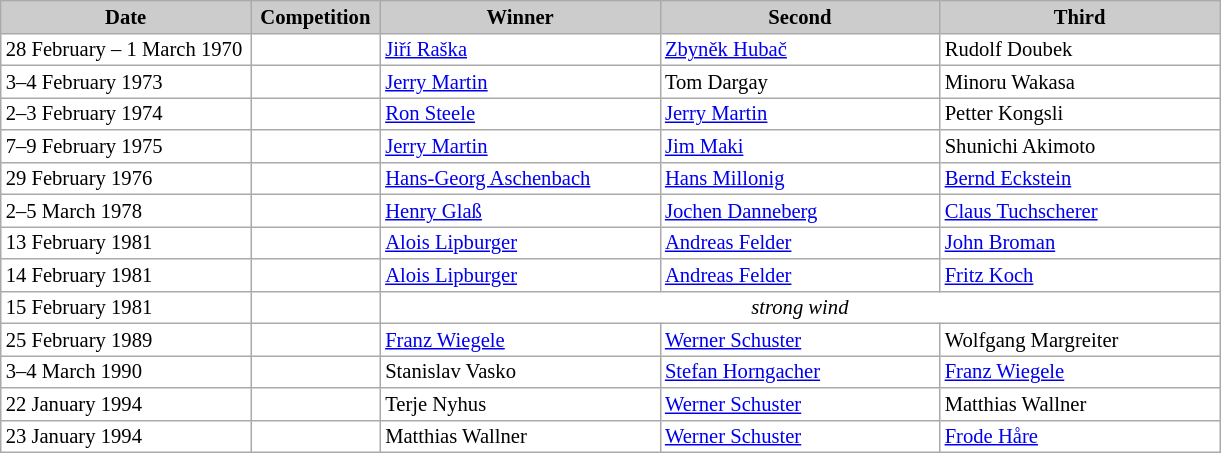<table class="wikitable plainrowheaders" style="background:#fff; font-size:86%; line-height:15px; border:grey solid 1px; border-collapse:collapse;">
<tr style="background:#ccc; text-align:center;">
<th style="background:#ccc;" width="160">Date</th>
<th style="background:#ccc;" width="80 ">Competition</th>
<th style="background:#ccc;" width="180">Winner</th>
<th style="background:#ccc;" width="180">Second</th>
<th style="background:#ccc;" width="180">Third</th>
</tr>
<tr>
<td>28 February – 1 March 1970</td>
<td align=center></td>
<td> <a href='#'>Jiří Raška</a></td>
<td> <a href='#'>Zbyněk Hubač</a></td>
<td> Rudolf Doubek</td>
</tr>
<tr>
<td>3–4 February 1973</td>
<td align=center></td>
<td> <a href='#'>Jerry Martin</a></td>
<td> Tom Dargay</td>
<td> Minoru Wakasa</td>
</tr>
<tr>
<td>2–3 February 1974</td>
<td align=center></td>
<td> <a href='#'>Ron Steele</a></td>
<td> <a href='#'>Jerry Martin</a></td>
<td> Petter Kongsli</td>
</tr>
<tr>
<td>7–9 February 1975</td>
<td align=center></td>
<td> <a href='#'>Jerry Martin</a></td>
<td> <a href='#'>Jim Maki</a></td>
<td> Shunichi Akimoto</td>
</tr>
<tr>
<td>29 February 1976</td>
<td align=center></td>
<td> <a href='#'>Hans-Georg Aschenbach</a></td>
<td> <a href='#'>Hans Millonig</a></td>
<td> <a href='#'>Bernd Eckstein</a></td>
</tr>
<tr>
<td>2–5 March 1978</td>
<td align=center></td>
<td> <a href='#'>Henry Glaß</a></td>
<td> <a href='#'>Jochen Danneberg</a></td>
<td> <a href='#'>Claus Tuchscherer</a></td>
</tr>
<tr>
<td>13 February 1981</td>
<td align=center></td>
<td> <a href='#'>Alois Lipburger</a></td>
<td> <a href='#'>Andreas Felder</a></td>
<td> <a href='#'>John Broman</a></td>
</tr>
<tr>
<td>14 February 1981</td>
<td align=center></td>
<td> <a href='#'>Alois Lipburger</a></td>
<td> <a href='#'>Andreas Felder</a></td>
<td> <a href='#'>Fritz Koch</a></td>
</tr>
<tr>
<td>15 February 1981</td>
<td align=center></td>
<td colspan=3 align=center><em>strong wind</em></td>
</tr>
<tr>
<td>25 February 1989</td>
<td align=center></td>
<td> <a href='#'>Franz Wiegele</a></td>
<td> <a href='#'>Werner Schuster</a></td>
<td> Wolfgang Margreiter</td>
</tr>
<tr>
<td>3–4 March 1990</td>
<td align=center></td>
<td> Stanislav Vasko</td>
<td> <a href='#'>Stefan Horngacher</a></td>
<td> <a href='#'>Franz Wiegele</a></td>
</tr>
<tr>
<td>22 January 1994</td>
<td align=center></td>
<td> Terje Nyhus</td>
<td> <a href='#'>Werner Schuster</a></td>
<td> Matthias Wallner</td>
</tr>
<tr>
<td>23 January 1994</td>
<td align=center></td>
<td> Matthias Wallner</td>
<td> <a href='#'>Werner Schuster</a></td>
<td> <a href='#'>Frode Håre</a></td>
</tr>
</table>
